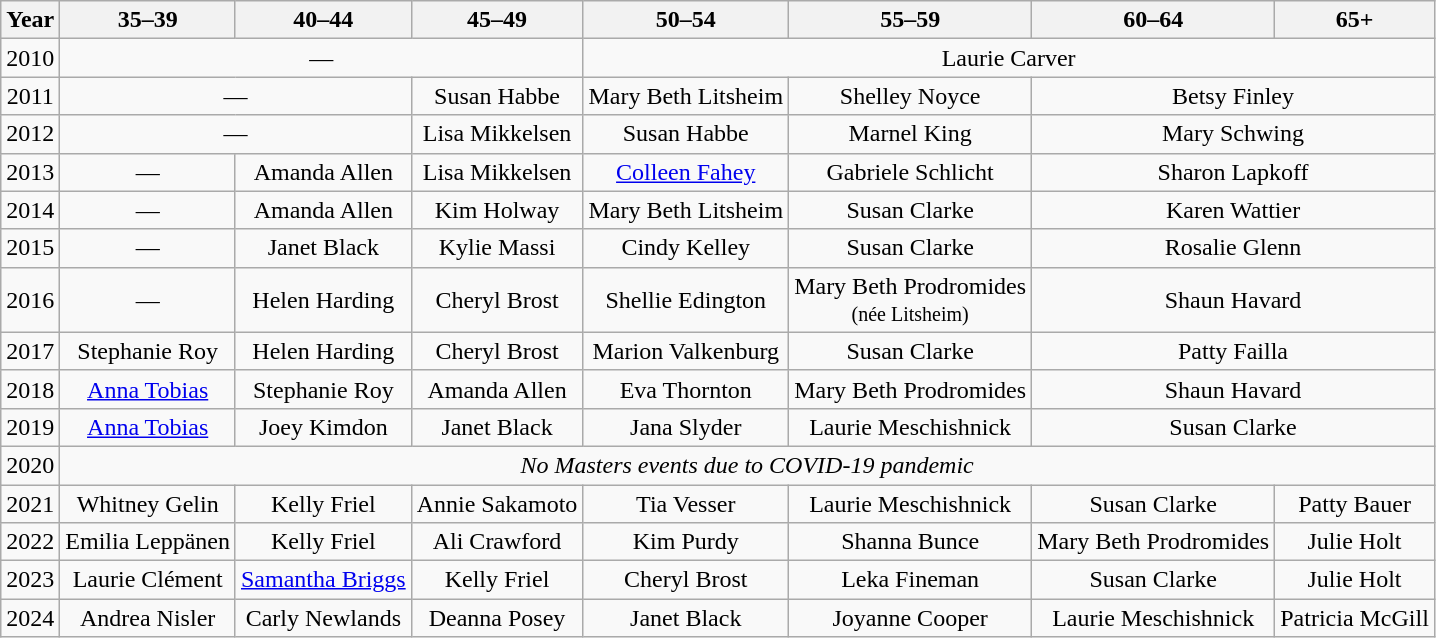<table class="wikitable" style="text-align:center">
<tr>
<th>Year</th>
<th>35–39</th>
<th>40–44</th>
<th>45–49</th>
<th>50–54</th>
<th>55–59</th>
<th>60–64</th>
<th>65+</th>
</tr>
<tr>
<td>2010</td>
<td colspan=3>—</td>
<td colspan="4">Laurie Carver</td>
</tr>
<tr>
<td>2011</td>
<td colspan=2>—</td>
<td>Susan Habbe</td>
<td>Mary Beth Litsheim</td>
<td>Shelley Noyce</td>
<td colspan="2">Betsy Finley</td>
</tr>
<tr>
<td>2012</td>
<td colspan=2>—</td>
<td>Lisa Mikkelsen</td>
<td>Susan Habbe</td>
<td>Marnel King</td>
<td colspan="2">Mary Schwing</td>
</tr>
<tr>
<td>2013</td>
<td>—</td>
<td>Amanda Allen</td>
<td>Lisa Mikkelsen</td>
<td><a href='#'>Colleen Fahey</a></td>
<td>Gabriele Schlicht</td>
<td colspan="2">Sharon Lapkoff</td>
</tr>
<tr>
<td>2014</td>
<td>—</td>
<td>Amanda Allen</td>
<td>Kim Holway</td>
<td>Mary Beth Litsheim</td>
<td>Susan Clarke</td>
<td colspan="2">Karen Wattier</td>
</tr>
<tr>
<td>2015</td>
<td>—</td>
<td>Janet Black</td>
<td>Kylie Massi</td>
<td>Cindy Kelley</td>
<td>Susan Clarke</td>
<td colspan="2">Rosalie Glenn</td>
</tr>
<tr>
<td>2016</td>
<td>—</td>
<td>Helen Harding</td>
<td>Cheryl Brost</td>
<td>Shellie Edington</td>
<td>Mary Beth Prodromides<br><small>(née Litsheim)</small></td>
<td colspan="2">Shaun Havard</td>
</tr>
<tr>
<td>2017</td>
<td>Stephanie Roy</td>
<td>Helen Harding</td>
<td>Cheryl Brost</td>
<td>Marion Valkenburg</td>
<td>Susan Clarke</td>
<td colspan="2">Patty Failla</td>
</tr>
<tr>
<td>2018</td>
<td><a href='#'>Anna Tobias</a></td>
<td>Stephanie Roy</td>
<td>Amanda Allen</td>
<td>Eva Thornton</td>
<td>Mary Beth Prodromides</td>
<td colspan="2">Shaun Havard</td>
</tr>
<tr>
<td>2019</td>
<td><a href='#'>Anna Tobias</a></td>
<td>Joey Kimdon</td>
<td>Janet Black</td>
<td>Jana Slyder</td>
<td>Laurie Meschishnick</td>
<td colspan="2">Susan Clarke</td>
</tr>
<tr>
<td>2020</td>
<td colspan=7><em>No Masters events due to COVID-19 pandemic</em></td>
</tr>
<tr>
<td>2021</td>
<td>Whitney Gelin</td>
<td>Kelly Friel</td>
<td>Annie Sakamoto</td>
<td>Tia Vesser</td>
<td>Laurie Meschishnick</td>
<td>Susan Clarke</td>
<td>Patty Bauer</td>
</tr>
<tr>
<td>2022</td>
<td>Emilia Leppänen</td>
<td>Kelly Friel</td>
<td>Ali Crawford</td>
<td>Kim Purdy</td>
<td>Shanna Bunce</td>
<td>Mary Beth Prodromides</td>
<td>Julie Holt</td>
</tr>
<tr>
<td>2023</td>
<td>Laurie Clément</td>
<td><a href='#'>Samantha Briggs</a></td>
<td>Kelly Friel</td>
<td>Cheryl Brost</td>
<td>Leka Fineman</td>
<td>Susan Clarke</td>
<td>Julie Holt</td>
</tr>
<tr>
<td>2024</td>
<td>Andrea Nisler</td>
<td>Carly Newlands</td>
<td>Deanna Posey</td>
<td>Janet Black</td>
<td>Joyanne Cooper</td>
<td>Laurie Meschishnick</td>
<td>Patricia McGill</td>
</tr>
</table>
